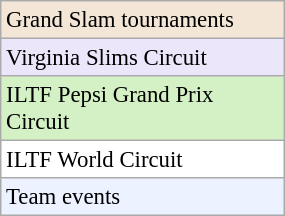<table class=wikitable style=font-size:95%;width:15%>
<tr style="background:#F3E6D7;">
<td>Grand Slam tournaments</td>
</tr>
<tr style="background:#ebe6fa;">
<td>Virginia Slims Circuit</td>
</tr>
<tr style="background:#D4F1C5;">
<td>ILTF Pepsi Grand Prix Circuit</td>
</tr>
<tr style="background:#fff;">
<td>ILTF World Circuit</td>
</tr>
<tr style="background:#ECF2FF;">
<td>Team events</td>
</tr>
</table>
